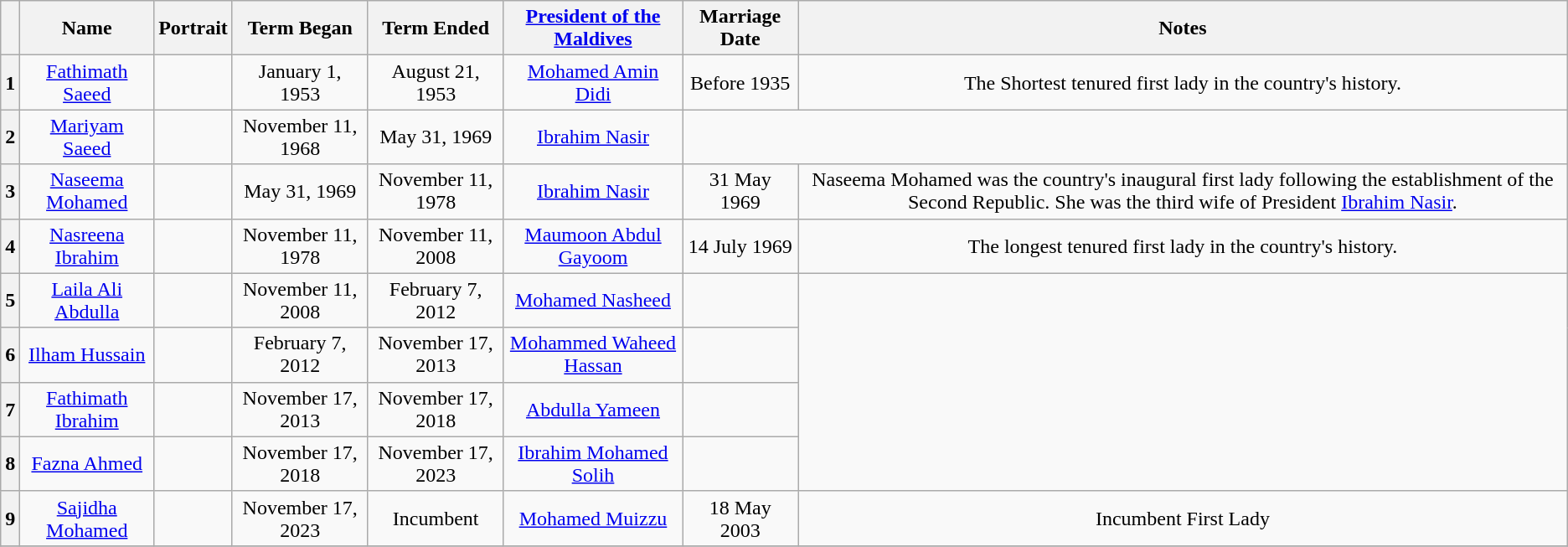<table class="wikitable" style="text-align:center">
<tr>
<th></th>
<th>Name</th>
<th>Portrait</th>
<th>Term Began</th>
<th>Term Ended</th>
<th><a href='#'>President of the Maldives</a></th>
<th>Marriage Date</th>
<th>Notes</th>
</tr>
<tr>
<th>1</th>
<td><a href='#'>Fathimath Saeed</a></td>
<td></td>
<td>January 1, 1953</td>
<td>August 21, 1953</td>
<td><a href='#'>Mohamed Amin Didi</a></td>
<td>Before 1935</td>
<td>The Shortest tenured first lady in the country's history.</td>
</tr>
<tr>
<th>2</th>
<td><a href='#'>Mariyam Saeed</a></td>
<td></td>
<td>November 11, 1968</td>
<td>May 31, 1969</td>
<td><a href='#'>Ibrahim Nasir</a></td>
</tr>
<tr>
<th>3</th>
<td><a href='#'>Naseema Mohamed</a></td>
<td></td>
<td>May 31, 1969</td>
<td>November 11, 1978</td>
<td><a href='#'>Ibrahim Nasir</a></td>
<td>31 May 1969</td>
<td>Naseema Mohamed was the country's inaugural first lady following the establishment of the Second Republic. She was the third wife of President <a href='#'>Ibrahim Nasir</a>.</td>
</tr>
<tr>
<th>4</th>
<td><a href='#'>Nasreena Ibrahim</a></td>
<td></td>
<td>November 11, 1978</td>
<td>November 11, 2008</td>
<td><a href='#'>Maumoon Abdul Gayoom</a></td>
<td>14 July 1969</td>
<td>The longest tenured first lady in the country's history.</td>
</tr>
<tr>
<th>5</th>
<td><a href='#'>Laila Ali Abdulla</a></td>
<td></td>
<td>November 11, 2008</td>
<td>February 7, 2012</td>
<td><a href='#'>Mohamed Nasheed</a></td>
<td></td>
</tr>
<tr>
<th>6</th>
<td><a href='#'>Ilham Hussain</a></td>
<td></td>
<td>February 7, 2012</td>
<td>November 17, 2013</td>
<td><a href='#'>Mohammed Waheed Hassan</a></td>
<td></td>
</tr>
<tr>
<th>7</th>
<td><a href='#'>Fathimath Ibrahim</a></td>
<td></td>
<td>November 17, 2013</td>
<td>November 17, 2018</td>
<td><a href='#'>Abdulla Yameen</a></td>
<td></td>
</tr>
<tr>
<th>8</th>
<td><a href='#'>Fazna Ahmed</a></td>
<td></td>
<td>November 17, 2018</td>
<td>November 17, 2023</td>
<td><a href='#'>Ibrahim Mohamed Solih</a></td>
<td></td>
</tr>
<tr>
<th>9</th>
<td><a href='#'>Sajidha Mohamed</a></td>
<td></td>
<td>November 17, 2023</td>
<td>Incumbent</td>
<td><a href='#'>Mohamed Muizzu</a></td>
<td>18 May 2003</td>
<td>Incumbent First Lady</td>
</tr>
<tr>
</tr>
</table>
